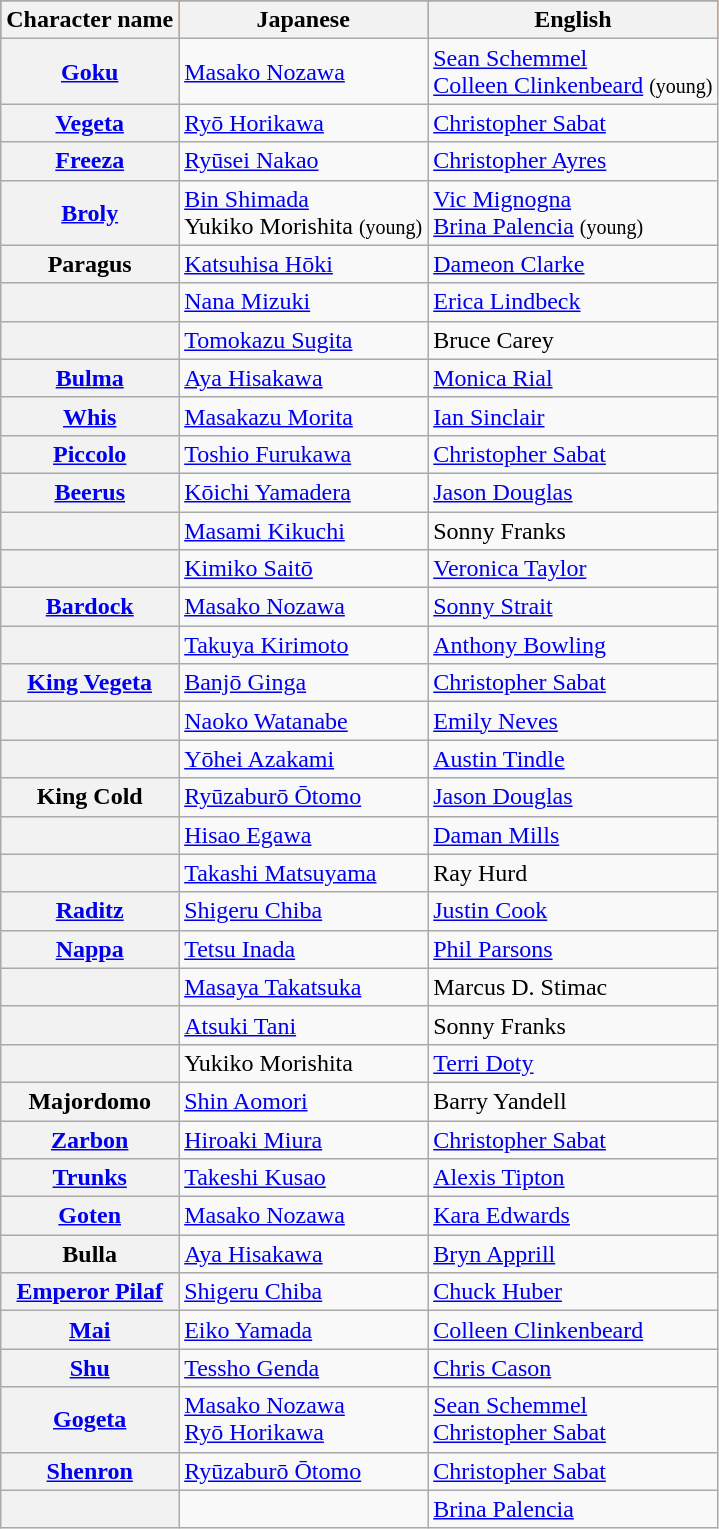<table class="wikitable plainrowheaders">
<tr style="background-color: rgb(255,85,0);">
<th>Character name</th>
<th>Japanese</th>
<th>English</th>
</tr>
<tr>
<th scope="row"><a href='#'>Goku</a></th>
<td><a href='#'>Masako Nozawa</a></td>
<td><a href='#'>Sean Schemmel</a><br><a href='#'>Colleen Clinkenbeard</a> <small>(young)</small></td>
</tr>
<tr>
<th scope="row"><a href='#'>Vegeta</a></th>
<td><a href='#'>Ryō Horikawa</a></td>
<td><a href='#'>Christopher Sabat</a></td>
</tr>
<tr>
<th scope="row"><a href='#'>Freeza</a></th>
<td><a href='#'>Ryūsei Nakao</a></td>
<td><a href='#'>Christopher Ayres</a></td>
</tr>
<tr>
<th scope="row"><a href='#'>Broly</a></th>
<td><a href='#'>Bin Shimada</a><br>Yukiko Morishita <small>(young)</small></td>
<td><a href='#'>Vic Mignogna</a><br><a href='#'>Brina Palencia</a> <small>(young)</small></td>
</tr>
<tr>
<th scope="row">Paragus</th>
<td><a href='#'>Katsuhisa Hōki</a></td>
<td><a href='#'>Dameon Clarke</a></td>
</tr>
<tr>
<th scope="row"></th>
<td><a href='#'>Nana Mizuki</a></td>
<td><a href='#'>Erica Lindbeck</a></td>
</tr>
<tr>
<th scope="row"></th>
<td><a href='#'>Tomokazu Sugita</a></td>
<td>Bruce Carey</td>
</tr>
<tr>
<th scope="row"><a href='#'>Bulma</a></th>
<td><a href='#'>Aya Hisakawa</a></td>
<td><a href='#'>Monica Rial</a></td>
</tr>
<tr>
<th scope="row"><a href='#'>Whis</a></th>
<td><a href='#'>Masakazu Morita</a></td>
<td><a href='#'>Ian Sinclair</a></td>
</tr>
<tr>
<th scope="row"><a href='#'>Piccolo</a></th>
<td><a href='#'>Toshio Furukawa</a></td>
<td><a href='#'>Christopher Sabat</a></td>
</tr>
<tr>
<th scope="row"><a href='#'>Beerus</a></th>
<td><a href='#'>Kōichi Yamadera</a></td>
<td><a href='#'>Jason Douglas</a></td>
</tr>
<tr>
<th scope="row"></th>
<td><a href='#'>Masami Kikuchi</a></td>
<td>Sonny Franks</td>
</tr>
<tr>
<th scope="row"></th>
<td><a href='#'>Kimiko Saitō</a></td>
<td><a href='#'>Veronica Taylor</a></td>
</tr>
<tr>
<th scope="row"><a href='#'>Bardock</a></th>
<td><a href='#'>Masako Nozawa</a></td>
<td><a href='#'>Sonny Strait</a></td>
</tr>
<tr>
<th scope="row"></th>
<td><a href='#'>Takuya Kirimoto</a></td>
<td><a href='#'>Anthony Bowling</a></td>
</tr>
<tr>
<th scope="row"><a href='#'>King Vegeta</a></th>
<td><a href='#'>Banjō Ginga</a></td>
<td><a href='#'>Christopher Sabat</a></td>
</tr>
<tr>
<th scope="row"></th>
<td><a href='#'>Naoko Watanabe</a></td>
<td><a href='#'>Emily Neves</a></td>
</tr>
<tr>
<th scope="row"></th>
<td><a href='#'>Yōhei Azakami</a></td>
<td><a href='#'>Austin Tindle</a></td>
</tr>
<tr>
<th scope="row">King Cold</th>
<td><a href='#'>Ryūzaburō Ōtomo</a></td>
<td><a href='#'>Jason Douglas</a></td>
</tr>
<tr>
<th scope="row"></th>
<td><a href='#'>Hisao Egawa</a></td>
<td><a href='#'>Daman Mills</a></td>
</tr>
<tr>
<th scope="row"></th>
<td><a href='#'>Takashi Matsuyama</a></td>
<td>Ray Hurd</td>
</tr>
<tr>
<th scope="row"><a href='#'>Raditz</a></th>
<td><a href='#'>Shigeru Chiba</a></td>
<td><a href='#'>Justin Cook</a></td>
</tr>
<tr>
<th scope="row"><a href='#'>Nappa</a></th>
<td><a href='#'>Tetsu Inada</a></td>
<td><a href='#'>Phil Parsons</a></td>
</tr>
<tr>
<th scope="row"></th>
<td><a href='#'>Masaya Takatsuka</a></td>
<td>Marcus D. Stimac</td>
</tr>
<tr>
<th scope="row"></th>
<td><a href='#'>Atsuki Tani</a></td>
<td>Sonny Franks</td>
</tr>
<tr>
<th scope="row"></th>
<td>Yukiko Morishita</td>
<td><a href='#'>Terri Doty</a></td>
</tr>
<tr>
<th scope="row">Majordomo</th>
<td><a href='#'>Shin Aomori</a></td>
<td>Barry Yandell</td>
</tr>
<tr>
<th scope="row"><a href='#'>Zarbon</a></th>
<td><a href='#'>Hiroaki Miura</a></td>
<td><a href='#'>Christopher Sabat</a></td>
</tr>
<tr>
<th scope="row"><a href='#'>Trunks</a></th>
<td><a href='#'>Takeshi Kusao</a></td>
<td><a href='#'>Alexis Tipton</a></td>
</tr>
<tr>
<th scope="row"><a href='#'>Goten</a></th>
<td><a href='#'>Masako Nozawa</a></td>
<td><a href='#'>Kara Edwards</a></td>
</tr>
<tr>
<th scope="row">Bulla</th>
<td><a href='#'>Aya Hisakawa</a></td>
<td><a href='#'>Bryn Apprill</a></td>
</tr>
<tr>
<th scope="row"><a href='#'>Emperor Pilaf</a></th>
<td><a href='#'>Shigeru Chiba</a></td>
<td><a href='#'>Chuck Huber</a></td>
</tr>
<tr>
<th scope="row"><a href='#'>Mai</a></th>
<td><a href='#'>Eiko Yamada</a></td>
<td><a href='#'>Colleen Clinkenbeard</a></td>
</tr>
<tr>
<th scope="row"><a href='#'>Shu</a></th>
<td><a href='#'>Tessho Genda</a></td>
<td><a href='#'>Chris Cason</a></td>
</tr>
<tr>
<th scope="row"><a href='#'>Gogeta</a></th>
<td><a href='#'>Masako Nozawa</a><br><a href='#'>Ryō Horikawa</a></td>
<td><a href='#'>Sean Schemmel</a><br><a href='#'>Christopher Sabat</a></td>
</tr>
<tr>
<th scope="row"><a href='#'>Shenron</a></th>
<td><a href='#'>Ryūzaburō Ōtomo</a></td>
<td><a href='#'>Christopher Sabat</a></td>
</tr>
<tr>
<th scope="row"></th>
<td></td>
<td><a href='#'>Brina Palencia</a></td>
</tr>
</table>
